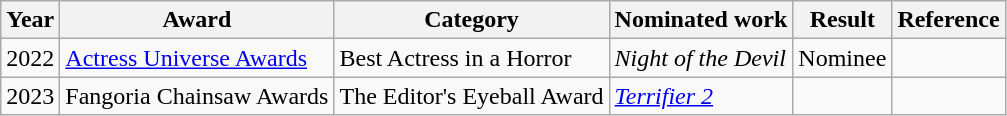<table class="wikitable">
<tr>
<th>Year</th>
<th>Award</th>
<th>Category</th>
<th>Nominated work</th>
<th>Result</th>
<th>Reference</th>
</tr>
<tr>
<td>2022</td>
<td><a href='#'>Actress Universe Awards</a></td>
<td>Best Actress in a Horror</td>
<td><em>Night of the Devil</em></td>
<td>Nominee</td>
<td></td>
</tr>
<tr>
<td>2023</td>
<td>Fangoria Chainsaw Awards</td>
<td>The Editor's Eyeball Award</td>
<td><em><a href='#'>Terrifier 2</a></em></td>
<td></td>
<td></td>
</tr>
</table>
